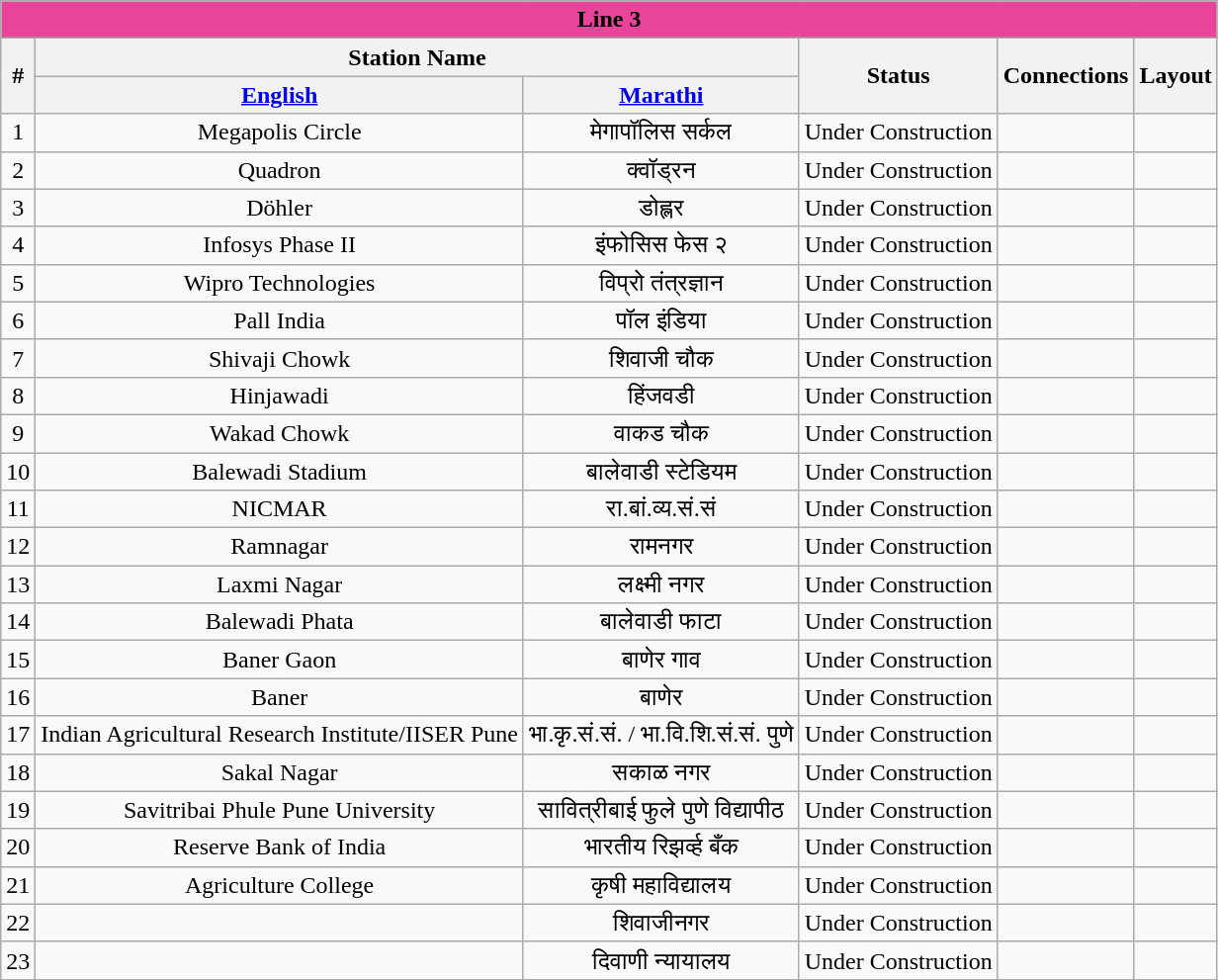<table class="wikitable" style="text-align: center;">
<tr>
<th colspan="6" style="text-align:center; background:#E7449A;"><span>Line 3</span></th>
</tr>
<tr>
<th rowspan="2">#</th>
<th colspan="2">Station Name</th>
<th rowspan="2">Status</th>
<th rowspan="2">Connections</th>
<th rowspan="2">Layout</th>
</tr>
<tr>
<th><a href='#'>English</a></th>
<th><a href='#'>Marathi</a></th>
</tr>
<tr>
<td>1</td>
<td>Megapolis Circle</td>
<td>मेगापॉलिस सर्कल</td>
<td>Under Construction</td>
<td></td>
<td></td>
</tr>
<tr>
<td>2</td>
<td>Quadron</td>
<td>क्वॉड्रन</td>
<td>Under Construction</td>
<td></td>
<td></td>
</tr>
<tr>
<td>3</td>
<td>Döhler</td>
<td>डोह्लर</td>
<td>Under Construction</td>
<td></td>
<td></td>
</tr>
<tr>
<td>4</td>
<td>Infosys Phase II</td>
<td>इंफोसिस फेस २</td>
<td>Under Construction</td>
<td></td>
<td></td>
</tr>
<tr>
<td>5</td>
<td>Wipro Technologies</td>
<td>विप्रो तंत्रज्ञान</td>
<td>Under Construction</td>
<td></td>
<td></td>
</tr>
<tr>
<td>6</td>
<td>Pall India</td>
<td>पॉल इंडिया</td>
<td>Under Construction</td>
<td></td>
<td></td>
</tr>
<tr>
<td>7</td>
<td>Shivaji Chowk</td>
<td>शिवाजी चौक</td>
<td>Under Construction</td>
<td></td>
<td></td>
</tr>
<tr>
<td>8</td>
<td>Hinjawadi</td>
<td>हिंजवडी</td>
<td>Under Construction</td>
<td></td>
<td></td>
</tr>
<tr>
<td>9</td>
<td>Wakad Chowk</td>
<td>वाकड चौक</td>
<td>Under Construction</td>
<td></td>
<td></td>
</tr>
<tr>
<td>10</td>
<td>Balewadi Stadium</td>
<td>बालेवाडी स्टेडियम</td>
<td>Under Construction</td>
<td></td>
<td></td>
</tr>
<tr>
<td>11</td>
<td>NICMAR</td>
<td>रा.बां.व्य.सं.सं</td>
<td>Under Construction</td>
<td></td>
<td></td>
</tr>
<tr>
<td>12</td>
<td>Ramnagar</td>
<td>रामनगर</td>
<td>Under Construction</td>
<td></td>
<td></td>
</tr>
<tr>
<td>13</td>
<td>Laxmi Nagar</td>
<td>लक्ष्मी नगर</td>
<td>Under Construction</td>
<td></td>
<td></td>
</tr>
<tr>
<td>14</td>
<td>Balewadi Phata</td>
<td>बालेवाडी फाटा</td>
<td>Under Construction</td>
<td></td>
<td></td>
</tr>
<tr>
<td>15</td>
<td>Baner Gaon</td>
<td>बाणेर गाव</td>
<td>Under Construction</td>
<td></td>
<td></td>
</tr>
<tr>
<td>16</td>
<td>Baner</td>
<td>बाणेर</td>
<td>Under Construction</td>
<td></td>
<td></td>
</tr>
<tr>
<td>17</td>
<td>Indian Agricultural Research Institute/IISER Pune</td>
<td>भा.कृ.सं.सं. / भा.वि.शि.सं.सं. पुणे</td>
<td>Under Construction</td>
<td></td>
<td></td>
</tr>
<tr>
<td>18</td>
<td>Sakal Nagar</td>
<td>सकाळ नगर</td>
<td>Under Construction</td>
<td></td>
<td></td>
</tr>
<tr>
<td>19</td>
<td>Savitribai Phule Pune University</td>
<td>सावित्रीबाई फुले पुणे विद्यापीठ</td>
<td>Under Construction</td>
<td></td>
<td></td>
</tr>
<tr>
<td>20</td>
<td>Reserve Bank of India</td>
<td>भारतीय रिझर्व्ह बँक</td>
<td>Under Construction</td>
<td></td>
<td></td>
</tr>
<tr>
<td>21</td>
<td>Agriculture College</td>
<td>कृषी महाविद्यालय</td>
<td>Under Construction</td>
<td></td>
<td></td>
</tr>
<tr>
<td>22</td>
<td></td>
<td>शिवाजीनगर</td>
<td>Under Construction</td>
<td></td>
<td></td>
</tr>
<tr>
<td>23</td>
<td></td>
<td>दिवाणी न्यायालय</td>
<td>Under Construction</td>
<td> <br></td>
<td></td>
</tr>
</table>
